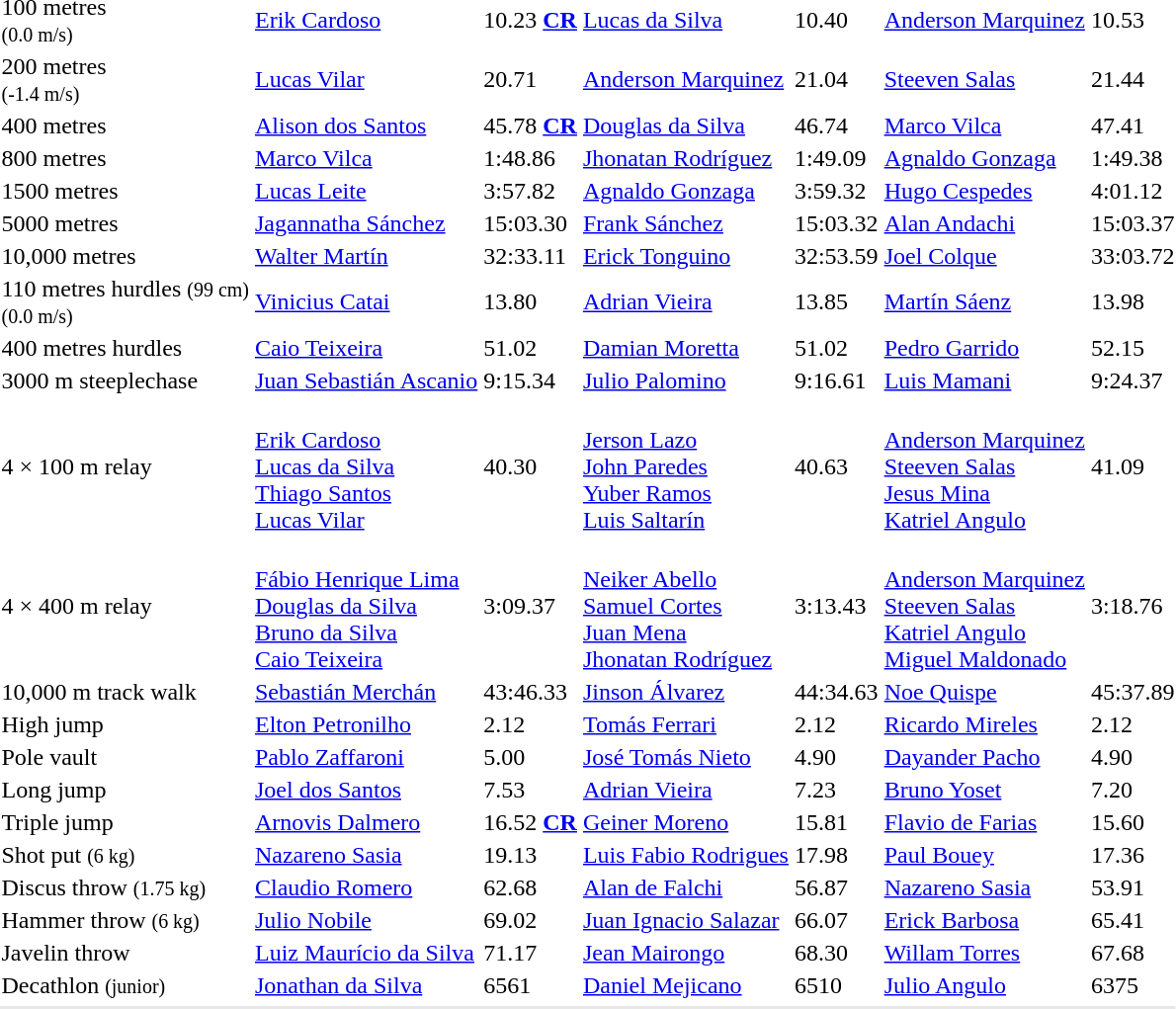<table>
<tr>
<td>100 metres<br><small>(0.0 m/s)</small></td>
<td><a href='#'>Erik Cardoso</a><br></td>
<td>10.23 <strong><a href='#'>CR</a></strong></td>
<td><a href='#'>Lucas da Silva</a><br></td>
<td>10.40</td>
<td><a href='#'>Anderson Marquinez</a><br></td>
<td>10.53</td>
</tr>
<tr>
<td>200 metres<br><small>(-1.4 m/s)</small></td>
<td><a href='#'>Lucas Vilar</a><br></td>
<td>20.71</td>
<td><a href='#'>Anderson Marquinez</a><br></td>
<td>21.04</td>
<td><a href='#'>Steeven Salas</a><br></td>
<td>21.44</td>
</tr>
<tr>
<td>400 metres</td>
<td><a href='#'>Alison dos Santos</a><br></td>
<td>45.78 <strong><a href='#'>CR</a></strong></td>
<td><a href='#'>Douglas da Silva</a><br></td>
<td>46.74</td>
<td><a href='#'>Marco Vilca</a><br></td>
<td>47.41</td>
</tr>
<tr>
<td>800 metres</td>
<td><a href='#'>Marco Vilca</a><br></td>
<td>1:48.86</td>
<td><a href='#'>Jhonatan Rodríguez</a><br></td>
<td>1:49.09</td>
<td><a href='#'>Agnaldo Gonzaga</a><br></td>
<td>1:49.38</td>
</tr>
<tr>
<td>1500 metres</td>
<td><a href='#'>Lucas Leite</a><br></td>
<td>3:57.82</td>
<td><a href='#'>Agnaldo Gonzaga</a><br></td>
<td>3:59.32</td>
<td><a href='#'>Hugo Cespedes</a><br></td>
<td>4:01.12</td>
</tr>
<tr>
<td>5000 metres</td>
<td><a href='#'>Jagannatha Sánchez</a><br></td>
<td>15:03.30</td>
<td><a href='#'>Frank Sánchez</a><br></td>
<td>15:03.32</td>
<td><a href='#'>Alan Andachi</a><br></td>
<td>15:03.37</td>
</tr>
<tr>
<td>10,000 metres</td>
<td><a href='#'>Walter Martín</a><br></td>
<td>32:33.11</td>
<td><a href='#'>Erick Tonguino</a><br></td>
<td>32:53.59</td>
<td><a href='#'>Joel Colque</a><br></td>
<td>33:03.72</td>
</tr>
<tr>
<td>110 metres hurdles <small>(99 cm)<br>(0.0 m/s)</small></td>
<td><a href='#'>Vinicius Catai</a><br></td>
<td>13.80</td>
<td><a href='#'>Adrian Vieira</a><br></td>
<td>13.85</td>
<td><a href='#'>Martín Sáenz</a><br></td>
<td>13.98</td>
</tr>
<tr>
<td>400 metres hurdles</td>
<td><a href='#'>Caio Teixeira</a><br></td>
<td>51.02</td>
<td><a href='#'>Damian Moretta</a><br></td>
<td>51.02</td>
<td><a href='#'>Pedro Garrido</a><br></td>
<td>52.15</td>
</tr>
<tr>
<td>3000 m steeplechase</td>
<td><a href='#'>Juan Sebastián Ascanio</a><br></td>
<td>9:15.34</td>
<td><a href='#'>Julio Palomino</a><br></td>
<td>9:16.61</td>
<td><a href='#'>Luis Mamani</a><br></td>
<td>9:24.37</td>
</tr>
<tr>
<td>4 × 100 m relay</td>
<td><br><a href='#'>Erik Cardoso</a><br><a href='#'>Lucas da Silva</a><br><a href='#'>Thiago Santos</a><br><a href='#'>Lucas Vilar</a></td>
<td>40.30</td>
<td><br><a href='#'>Jerson Lazo</a><br><a href='#'>John Paredes</a><br><a href='#'>Yuber Ramos</a><br><a href='#'>Luis Saltarín</a></td>
<td>40.63</td>
<td><br><a href='#'>Anderson Marquinez</a><br><a href='#'>Steeven Salas</a><br><a href='#'>Jesus Mina</a><br><a href='#'>Katriel Angulo</a></td>
<td>41.09</td>
</tr>
<tr>
<td>4 × 400 m relay</td>
<td><br><a href='#'>Fábio Henrique Lima</a><br><a href='#'>Douglas da Silva</a><br><a href='#'>Bruno da Silva</a><br><a href='#'>Caio Teixeira</a></td>
<td>3:09.37</td>
<td><br><a href='#'>Neiker Abello</a><br><a href='#'>Samuel Cortes</a><br><a href='#'>Juan Mena</a><br><a href='#'>Jhonatan Rodríguez</a></td>
<td>3:13.43</td>
<td><br><a href='#'>Anderson Marquinez</a><br><a href='#'>Steeven Salas</a><br><a href='#'>Katriel Angulo</a><br><a href='#'>Miguel Maldonado</a></td>
<td>3:18.76</td>
</tr>
<tr>
<td>10,000 m track walk</td>
<td><a href='#'>Sebastián Merchán</a><br></td>
<td>43:46.33</td>
<td><a href='#'>Jinson Álvarez</a><br></td>
<td>44:34.63</td>
<td><a href='#'>Noe Quispe</a><br></td>
<td>45:37.89</td>
</tr>
<tr>
<td>High jump</td>
<td><a href='#'>Elton Petronilho</a><br></td>
<td>2.12</td>
<td><a href='#'>Tomás Ferrari</a><br></td>
<td>2.12</td>
<td><a href='#'>Ricardo Mireles</a><br></td>
<td>2.12</td>
</tr>
<tr>
<td>Pole vault</td>
<td><a href='#'>Pablo Zaffaroni</a><br></td>
<td>5.00</td>
<td><a href='#'>José Tomás Nieto</a><br></td>
<td>4.90</td>
<td><a href='#'>Dayander Pacho</a><br></td>
<td>4.90</td>
</tr>
<tr>
<td>Long jump</td>
<td><a href='#'>Joel dos Santos</a><br></td>
<td>7.53</td>
<td><a href='#'>Adrian Vieira</a><br></td>
<td>7.23</td>
<td><a href='#'>Bruno Yoset</a><br></td>
<td>7.20</td>
</tr>
<tr>
<td>Triple jump</td>
<td><a href='#'>Arnovis Dalmero</a><br></td>
<td>16.52 <strong><a href='#'>CR</a></strong></td>
<td><a href='#'>Geiner Moreno</a><br></td>
<td>15.81</td>
<td><a href='#'>Flavio de Farias</a><br></td>
<td>15.60</td>
</tr>
<tr>
<td>Shot put <small>(6 kg)</small></td>
<td><a href='#'>Nazareno Sasia</a><br></td>
<td>19.13</td>
<td><a href='#'>Luis Fabio Rodrigues</a><br></td>
<td>17.98</td>
<td><a href='#'>Paul Bouey</a><br></td>
<td>17.36</td>
</tr>
<tr>
<td>Discus throw <small>(1.75 kg)</small></td>
<td><a href='#'>Claudio Romero</a><br></td>
<td>62.68</td>
<td><a href='#'>Alan de Falchi</a><br></td>
<td>56.87</td>
<td><a href='#'>Nazareno Sasia</a><br></td>
<td>53.91</td>
</tr>
<tr>
<td>Hammer throw <small>(6 kg)</small></td>
<td><a href='#'>Julio Nobile</a><br></td>
<td>69.02</td>
<td><a href='#'>Juan Ignacio Salazar</a><br></td>
<td>66.07</td>
<td><a href='#'>Erick Barbosa</a><br></td>
<td>65.41</td>
</tr>
<tr>
<td>Javelin throw</td>
<td><a href='#'>Luiz Maurício da Silva</a><br></td>
<td>71.17</td>
<td><a href='#'>Jean Mairongo</a><br></td>
<td>68.30</td>
<td><a href='#'>Willam Torres</a><br></td>
<td>67.68</td>
</tr>
<tr>
<td>Decathlon <small>(junior)</small></td>
<td><a href='#'>Jonathan da Silva</a><br></td>
<td>6561</td>
<td><a href='#'>Daniel Mejicano</a><br></td>
<td>6510</td>
<td><a href='#'>Julio Angulo</a><br></td>
<td>6375</td>
</tr>
<tr>
</tr>
<tr bgcolor= e8e8e8>
<td colspan=7></td>
</tr>
</table>
